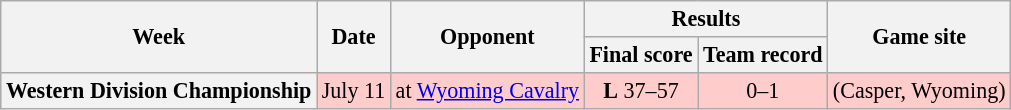<table class="wikitable" style="font-size: 92%;" "align=center">
<tr>
<th rowspan="2">Week</th>
<th rowspan="2">Date</th>
<th rowspan="2">Opponent</th>
<th colspan="2">Results</th>
<th rowspan="2">Game site</th>
</tr>
<tr>
<th>Final score</th>
<th>Team record</th>
</tr>
<tr style="background:#fcc">
<th>Western Division Championship</th>
<td style="text-align:center;">July 11</td>
<td style="text-align:center;">at <a href='#'>Wyoming Cavalry</a></td>
<td style="text-align:center;"><strong>L</strong> 37–57</td>
<td style="text-align:center;">0–1</td>
<td style="text-align:center;">(Casper, Wyoming)</td>
</tr>
</table>
